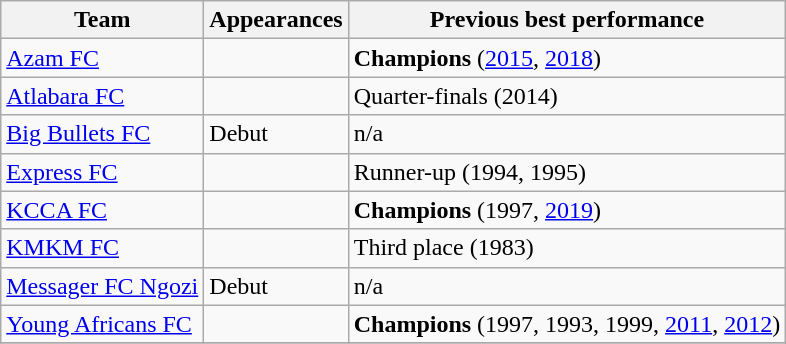<table class="wikitable sortable" style="text-align: left;">
<tr>
<th>Team</th>
<th>Appearances</th>
<th>Previous best performance</th>
</tr>
<tr>
<td> <a href='#'>Azam FC</a></td>
<td></td>
<td><strong>Champions</strong> (<a href='#'>2015</a>, <a href='#'>2018</a>)</td>
</tr>
<tr>
<td> <a href='#'>Atlabara FC</a></td>
<td></td>
<td>Quarter-finals (2014)</td>
</tr>
<tr>
<td> <a href='#'>Big Bullets FC</a></td>
<td>Debut</td>
<td>n/a</td>
</tr>
<tr>
<td> <a href='#'>Express FC</a></td>
<td></td>
<td>Runner-up (1994, 1995)</td>
</tr>
<tr>
<td> <a href='#'>KCCA FC</a></td>
<td></td>
<td><strong>Champions</strong> (1997, <a href='#'>2019</a>)</td>
</tr>
<tr>
<td> <a href='#'>KMKM FC</a></td>
<td></td>
<td>Third place (1983)</td>
</tr>
<tr>
<td> <a href='#'>Messager FC Ngozi</a></td>
<td>Debut</td>
<td>n/a</td>
</tr>
<tr>
<td> <a href='#'>Young Africans FC</a></td>
<td></td>
<td><strong>Champions</strong> (1997, 1993, 1999, <a href='#'>2011</a>, <a href='#'>2012</a>)</td>
</tr>
<tr>
</tr>
</table>
